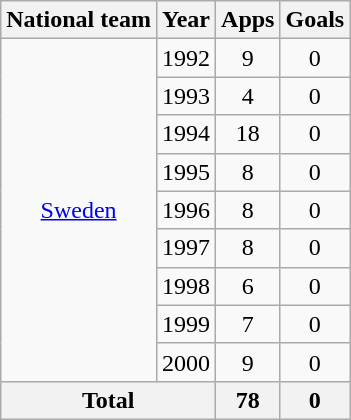<table class="wikitable" style="text-align:center">
<tr>
<th>National team</th>
<th>Year</th>
<th>Apps</th>
<th>Goals</th>
</tr>
<tr>
<td rowspan="9"><a href='#'>Sweden</a></td>
<td>1992</td>
<td>9</td>
<td>0</td>
</tr>
<tr>
<td>1993</td>
<td>4</td>
<td>0</td>
</tr>
<tr>
<td>1994</td>
<td>18</td>
<td>0</td>
</tr>
<tr>
<td>1995</td>
<td>8</td>
<td>0</td>
</tr>
<tr>
<td>1996</td>
<td>8</td>
<td>0</td>
</tr>
<tr>
<td>1997</td>
<td>8</td>
<td>0</td>
</tr>
<tr>
<td>1998</td>
<td>6</td>
<td>0</td>
</tr>
<tr>
<td>1999</td>
<td>7</td>
<td>0</td>
</tr>
<tr>
<td>2000</td>
<td>9</td>
<td>0</td>
</tr>
<tr>
<th colspan="2">Total</th>
<th>78</th>
<th>0</th>
</tr>
</table>
